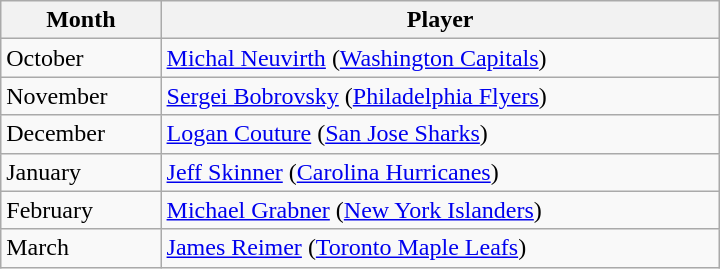<table class="wikitable" style="width: 30em;">
<tr align="center">
<th>Month</th>
<th>Player</th>
</tr>
<tr>
<td>October</td>
<td><a href='#'>Michal Neuvirth</a> (<a href='#'>Washington Capitals</a>)</td>
</tr>
<tr>
<td>November</td>
<td><a href='#'>Sergei Bobrovsky</a> (<a href='#'>Philadelphia Flyers</a>)</td>
</tr>
<tr>
<td>December</td>
<td><a href='#'>Logan Couture</a> (<a href='#'>San Jose Sharks</a>)</td>
</tr>
<tr>
<td>January</td>
<td><a href='#'>Jeff Skinner</a> (<a href='#'>Carolina Hurricanes</a>)</td>
</tr>
<tr>
<td>February</td>
<td><a href='#'>Michael Grabner</a> (<a href='#'>New York Islanders</a>)</td>
</tr>
<tr>
<td>March</td>
<td><a href='#'>James Reimer</a> (<a href='#'>Toronto Maple Leafs</a>)</td>
</tr>
</table>
